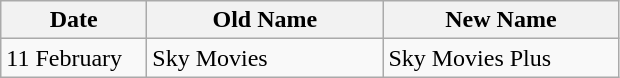<table class="wikitable">
<tr>
<th width=90>Date</th>
<th width=150>Old Name</th>
<th width=150>New Name</th>
</tr>
<tr>
<td rowspan="3">11 February</td>
<td>Sky Movies</td>
<td>Sky Movies Plus</td>
</tr>
</table>
